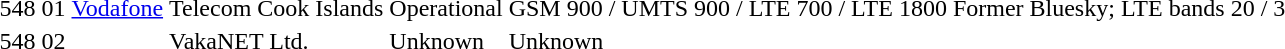<table>
<tr>
<td>548</td>
<td>01</td>
<td><a href='#'>Vodafone</a></td>
<td>Telecom Cook Islands</td>
<td>Operational</td>
<td>GSM 900 / UMTS 900 / LTE 700 / LTE 1800</td>
<td>Former Bluesky; LTE bands 20 / 3</td>
</tr>
<tr>
<td>548</td>
<td>02</td>
<td></td>
<td>VakaNET Ltd.</td>
<td>Unknown</td>
<td>Unknown</td>
<td></td>
</tr>
</table>
